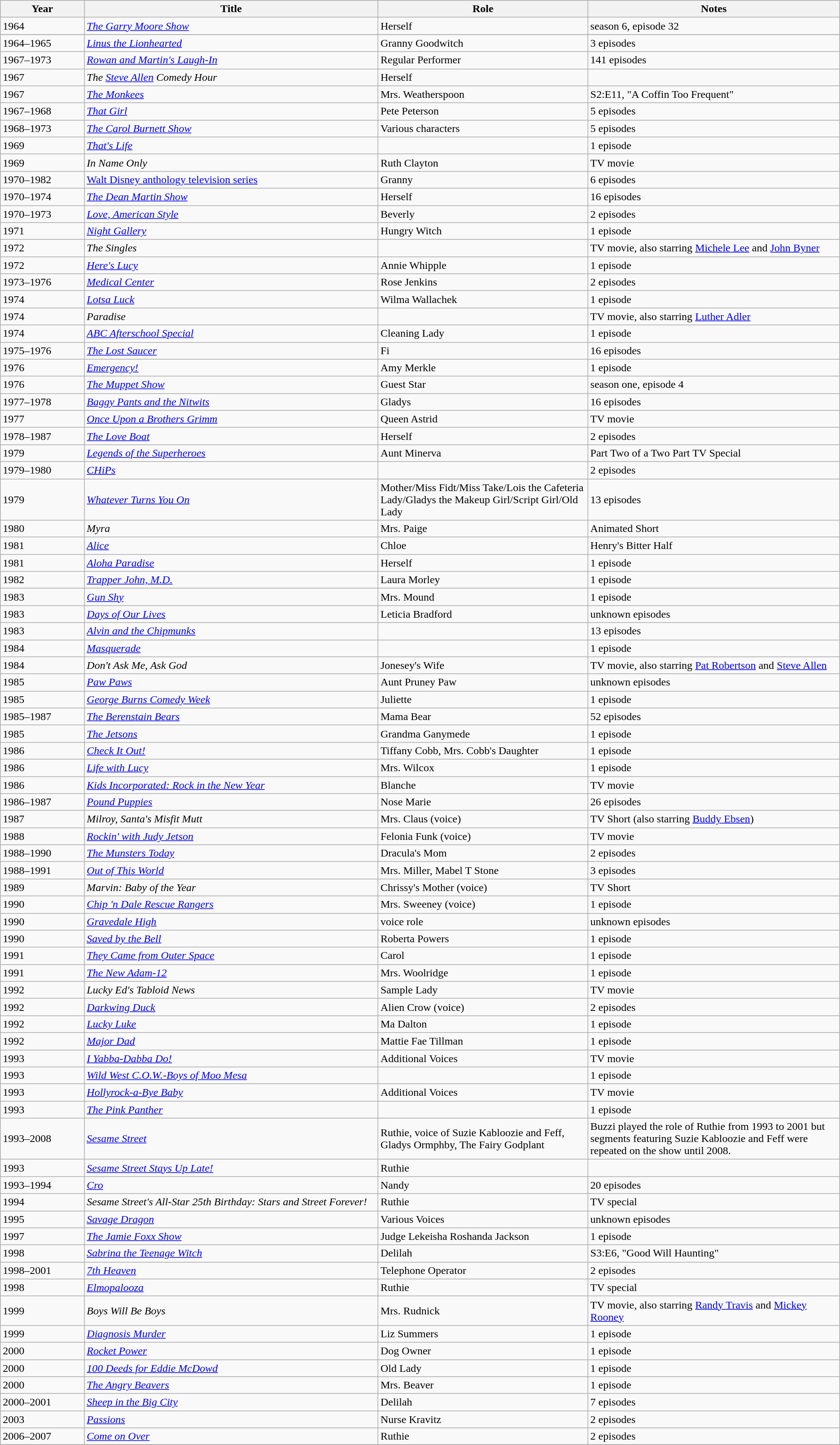<table class="wikitable sortable">
<tr>
<th width=10%>Year</th>
<th width=35%>Title</th>
<th width=25%>Role</th>
<th width=30% class="unsortable">Notes</th>
</tr>
<tr>
<td>1964</td>
<td><em><a href='#'>The Garry Moore Show</a></em></td>
<td>Herself</td>
<td>season 6, episode 32</td>
</tr>
<tr>
</tr>
<tr>
<td>1964–1965</td>
<td><em><a href='#'>Linus the Lionhearted</a></em></td>
<td>Granny Goodwitch</td>
<td>3 episodes</td>
</tr>
<tr>
<td>1967–1973</td>
<td><em><a href='#'>Rowan and Martin's Laugh-In</a></em></td>
<td>Regular Performer</td>
<td>141 episodes</td>
</tr>
<tr>
<td>1967</td>
<td><em>The <a href='#'>Steve Allen</a> Comedy Hour</em></td>
<td>Herself</td>
<td></td>
</tr>
<tr>
<td>1967</td>
<td><em><a href='#'>The Monkees</a></em></td>
<td>Mrs. Weatherspoon</td>
<td>S2:E11, "A Coffin Too Frequent"</td>
</tr>
<tr>
<td>1967–1968</td>
<td><em><a href='#'>That Girl</a></em></td>
<td>Pete Peterson</td>
<td>5 episodes</td>
</tr>
<tr>
<td>1968–1973</td>
<td><em><a href='#'>The Carol Burnett Show</a></em></td>
<td>Various characters</td>
<td>5 episodes</td>
</tr>
<tr>
<td>1969</td>
<td><em><a href='#'>That's Life</a></em></td>
<td></td>
<td>1 episode</td>
</tr>
<tr>
<td>1969</td>
<td><em>In Name Only</em></td>
<td>Ruth Clayton</td>
<td>TV movie</td>
</tr>
<tr>
<td>1970–1982</td>
<td><a href='#'>Walt Disney anthology television series</a></td>
<td>Granny</td>
<td>6 episodes</td>
</tr>
<tr>
<td>1970–1974</td>
<td><em><a href='#'>The Dean Martin Show</a></em></td>
<td>Herself</td>
<td>16 episodes</td>
</tr>
<tr>
<td>1970–1973</td>
<td><em><a href='#'>Love, American Style</a></em></td>
<td>Beverly</td>
<td>2 episodes</td>
</tr>
<tr>
<td>1971</td>
<td><em><a href='#'>Night Gallery</a></em></td>
<td>Hungry Witch</td>
<td>1 episode</td>
</tr>
<tr>
<td>1972</td>
<td><em>The Singles</em></td>
<td></td>
<td>TV movie, also starring <a href='#'>Michele Lee</a> and <a href='#'>John Byner</a></td>
</tr>
<tr>
<td>1972</td>
<td><em><a href='#'>Here's Lucy</a></em></td>
<td>Annie Whipple</td>
<td>1 episode</td>
</tr>
<tr>
<td>1973–1976</td>
<td><em><a href='#'>Medical Center</a></em></td>
<td>Rose Jenkins</td>
<td>2 episodes</td>
</tr>
<tr>
<td>1974</td>
<td><em><a href='#'>Lotsa Luck</a></em></td>
<td>Wilma Wallachek</td>
<td>1 episode</td>
</tr>
<tr>
<td>1974</td>
<td><em>Paradise</em></td>
<td></td>
<td>TV movie, also starring <a href='#'>Luther Adler</a></td>
</tr>
<tr>
<td>1974</td>
<td><em><a href='#'>ABC Afterschool Special</a></em></td>
<td>Cleaning Lady</td>
<td>1 episode</td>
</tr>
<tr>
<td>1975–1976</td>
<td><em><a href='#'>The Lost Saucer</a></em></td>
<td>Fi</td>
<td>16 episodes</td>
</tr>
<tr>
<td>1976</td>
<td><em><a href='#'>Emergency!</a></em></td>
<td>Amy Merkle</td>
<td>1 episode</td>
</tr>
<tr>
<td>1976</td>
<td><em><a href='#'>The Muppet Show</a></em></td>
<td>Guest Star</td>
<td>season one, episode 4</td>
</tr>
<tr>
<td>1977–1978</td>
<td><em><a href='#'>Baggy Pants and the Nitwits</a></em></td>
<td>Gladys</td>
<td>16 episodes</td>
</tr>
<tr>
<td>1977</td>
<td><em><a href='#'>Once Upon a Brothers Grimm</a></em></td>
<td>Queen Astrid</td>
<td>TV movie</td>
</tr>
<tr>
<td>1978–1987</td>
<td><em><a href='#'>The Love Boat</a></em></td>
<td>Herself</td>
<td>2 episodes</td>
</tr>
<tr>
<td>1979</td>
<td><em><a href='#'>Legends of the Superheroes</a></em></td>
<td>Aunt Minerva</td>
<td>Part Two of a Two Part TV Special</td>
</tr>
<tr>
<td>1979–1980</td>
<td><em><a href='#'>CHiPs</a></em></td>
<td></td>
<td>2 episodes</td>
</tr>
<tr>
<td>1979</td>
<td><em><a href='#'>Whatever Turns You On</a></em></td>
<td>Mother/Miss Fidt/Miss Take/Lois the Cafeteria Lady/Gladys the Makeup Girl/Script Girl/Old Lady</td>
<td>13 episodes</td>
</tr>
<tr>
<td>1980</td>
<td><em>Myra</em></td>
<td>Mrs. Paige</td>
<td>Animated Short</td>
</tr>
<tr>
<td>1981</td>
<td><em><a href='#'>Alice</a></em></td>
<td>Chloe</td>
<td>Henry's Bitter Half</td>
</tr>
<tr>
<td>1981</td>
<td><em><a href='#'>Aloha Paradise</a></em></td>
<td>Herself</td>
<td>1 episode</td>
</tr>
<tr>
<td>1982</td>
<td><em><a href='#'>Trapper John, M.D.</a></em></td>
<td>Laura Morley</td>
<td>1 episode</td>
</tr>
<tr>
<td>1983</td>
<td><em><a href='#'>Gun Shy</a></em></td>
<td>Mrs. Mound</td>
<td>1 episode</td>
</tr>
<tr>
<td>1983</td>
<td><em><a href='#'>Days of Our Lives</a></em></td>
<td>Leticia Bradford</td>
<td>unknown episodes</td>
</tr>
<tr>
<td>1983</td>
<td><em><a href='#'>Alvin and the Chipmunks</a></em></td>
<td></td>
<td>13 episodes</td>
</tr>
<tr>
<td>1984</td>
<td><em><a href='#'>Masquerade</a></em></td>
<td></td>
<td>1 episode</td>
</tr>
<tr>
<td>1984</td>
<td><em>Don't Ask Me, Ask God</em></td>
<td>Jonesey's Wife</td>
<td>TV movie, also starring <a href='#'>Pat Robertson</a> and <a href='#'>Steve Allen</a></td>
</tr>
<tr>
<td>1985</td>
<td><em><a href='#'>Paw Paws</a></em></td>
<td>Aunt Pruney Paw</td>
<td>unknown episodes</td>
</tr>
<tr>
<td>1985</td>
<td><em><a href='#'>George Burns Comedy Week</a></em></td>
<td>Juliette</td>
<td>1 episode</td>
</tr>
<tr>
<td>1985–1987</td>
<td><em><a href='#'>The Berenstain Bears</a></em></td>
<td>Mama Bear</td>
<td>52 episodes</td>
</tr>
<tr>
<td>1985</td>
<td><em><a href='#'>The Jetsons</a></em></td>
<td>Grandma Ganymede</td>
<td>1 episode</td>
</tr>
<tr>
<td>1986</td>
<td><em><a href='#'>Check It Out!</a></em></td>
<td>Tiffany Cobb, Mrs. Cobb's Daughter</td>
<td>1 episode</td>
</tr>
<tr>
<td>1986</td>
<td><em><a href='#'>Life with Lucy</a></em></td>
<td>Mrs. Wilcox</td>
<td>1 episode</td>
</tr>
<tr>
<td>1986</td>
<td><em><a href='#'>Kids Incorporated: Rock in the New Year</a></em></td>
<td>Blanche</td>
<td>TV movie</td>
</tr>
<tr>
<td>1986–1987</td>
<td><em><a href='#'>Pound Puppies</a></em></td>
<td>Nose Marie</td>
<td>26 episodes</td>
</tr>
<tr>
<td>1987</td>
<td><em>Milroy, Santa's Misfit Mutt</em></td>
<td>Mrs. Claus (voice)</td>
<td>TV Short (also starring <a href='#'>Buddy Ebsen</a>)</td>
</tr>
<tr>
<td>1988</td>
<td><em><a href='#'>Rockin' with Judy Jetson</a></em></td>
<td>Felonia Funk (voice)</td>
<td>TV movie</td>
</tr>
<tr>
<td>1988–1990</td>
<td><em><a href='#'>The Munsters Today</a></em></td>
<td>Dracula's Mom</td>
<td>2 episodes</td>
</tr>
<tr>
<td>1988–1991</td>
<td><em><a href='#'>Out of This World</a></em></td>
<td>Mrs. Miller, Mabel T Stone</td>
<td>3 episodes</td>
</tr>
<tr>
<td>1989</td>
<td><em>Marvin: Baby of the Year</em></td>
<td>Chrissy's Mother (voice)</td>
<td>TV Short</td>
</tr>
<tr>
<td>1990</td>
<td><em><a href='#'>Chip 'n Dale Rescue Rangers</a></em></td>
<td>Mrs. Sweeney (voice)</td>
<td>1 episode</td>
</tr>
<tr>
<td>1990</td>
<td><em><a href='#'>Gravedale High</a></em></td>
<td>voice role</td>
<td>unknown episodes</td>
</tr>
<tr>
<td>1990</td>
<td><em><a href='#'>Saved by the Bell</a></em></td>
<td>Roberta Powers</td>
<td>1 episode</td>
</tr>
<tr>
<td>1991</td>
<td><em><a href='#'>They Came from Outer Space</a></em></td>
<td>Carol</td>
<td>1 episode</td>
</tr>
<tr>
<td>1991</td>
<td><em><a href='#'>The New Adam-12</a></em></td>
<td>Mrs. Woolridge</td>
<td>1 episode</td>
</tr>
<tr>
<td>1992</td>
<td><em>Lucky Ed's Tabloid News</em></td>
<td>Sample Lady</td>
<td>TV movie</td>
</tr>
<tr>
<td>1992</td>
<td><em><a href='#'>Darkwing Duck</a></em></td>
<td>Alien Crow (voice)</td>
<td>2 episodes</td>
</tr>
<tr>
<td>1992</td>
<td><em><a href='#'>Lucky Luke</a></em></td>
<td>Ma Dalton</td>
<td>1 episode</td>
</tr>
<tr>
<td>1992</td>
<td><em><a href='#'>Major Dad</a></em></td>
<td>Mattie Fae Tillman</td>
<td>1 episode</td>
</tr>
<tr>
<td>1993</td>
<td><em><a href='#'>I Yabba-Dabba Do!</a></em></td>
<td>Additional Voices</td>
<td>TV movie</td>
</tr>
<tr>
<td>1993</td>
<td><em><a href='#'>Wild West C.O.W.-Boys of Moo Mesa</a></em></td>
<td></td>
<td>1 episode</td>
</tr>
<tr>
<td>1993</td>
<td><em><a href='#'>Hollyrock-a-Bye Baby</a></em></td>
<td>Additional Voices</td>
<td>TV movie</td>
</tr>
<tr>
<td>1993</td>
<td><em><a href='#'>The Pink Panther</a></em></td>
<td></td>
<td>1 episode</td>
</tr>
<tr>
<td>1993–2008</td>
<td><em><a href='#'>Sesame Street</a></em></td>
<td>Ruthie, voice of Suzie Kabloozie and Feff, Gladys Ormphby, The Fairy Godplant</td>
<td>Buzzi played the role of Ruthie from 1993 to 2001 but segments featuring Suzie Kabloozie and Feff were repeated on the show until 2008.</td>
</tr>
<tr>
<td>1993</td>
<td><em><a href='#'>Sesame Street Stays Up Late!</a></em></td>
<td>Ruthie</td>
<td></td>
</tr>
<tr>
<td>1993–1994</td>
<td><em><a href='#'>Cro</a></em></td>
<td>Nandy</td>
<td>20 episodes</td>
</tr>
<tr>
<td>1994</td>
<td><em> Sesame Street's All-Star 25th Birthday: Stars and Street Forever!</em></td>
<td>Ruthie</td>
<td>TV special</td>
</tr>
<tr>
<td>1995</td>
<td><em><a href='#'>Savage Dragon</a></em></td>
<td>Various Voices</td>
<td>unknown episodes</td>
</tr>
<tr>
<td>1997</td>
<td><em><a href='#'>The Jamie Foxx Show</a></em></td>
<td>Judge Lekeisha Roshanda Jackson</td>
<td>1 episode</td>
</tr>
<tr>
<td>1998</td>
<td><em><a href='#'>Sabrina the Teenage Witch</a></em></td>
<td>Delilah</td>
<td>S3:E6, "Good Will Haunting"</td>
</tr>
<tr Season 3>
<td>1998–2001</td>
<td><em><a href='#'>7th Heaven</a></em></td>
<td>Telephone Operator</td>
<td>2 episodes</td>
</tr>
<tr>
<td>1998</td>
<td><em><a href='#'>Elmopalooza</a></em></td>
<td>Ruthie</td>
<td>TV special</td>
</tr>
<tr>
<td>1999</td>
<td><em>Boys Will Be Boys</em></td>
<td>Mrs. Rudnick</td>
<td>TV movie, also starring <a href='#'>Randy Travis</a> and <a href='#'>Mickey Rooney</a></td>
</tr>
<tr>
<td>1999</td>
<td><em><a href='#'>Diagnosis Murder</a></em></td>
<td>Liz Summers</td>
<td>1 episode</td>
</tr>
<tr>
<td>2000</td>
<td><em><a href='#'>Rocket Power</a></em></td>
<td>Dog Owner</td>
<td>1 episode</td>
</tr>
<tr>
<td>2000</td>
<td><em><a href='#'>100 Deeds for Eddie McDowd</a></em></td>
<td>Old Lady</td>
<td>1 episode</td>
</tr>
<tr>
<td>2000</td>
<td><em><a href='#'>The Angry Beavers</a></em></td>
<td>Mrs. Beaver</td>
<td>1 episode</td>
</tr>
<tr>
<td>2000–2001</td>
<td><em><a href='#'>Sheep in the Big City</a></em></td>
<td>Delilah</td>
<td>7 episodes</td>
</tr>
<tr>
<td>2003</td>
<td><em><a href='#'>Passions</a></em></td>
<td>Nurse Kravitz</td>
<td>2 episodes</td>
</tr>
<tr>
<td>2006–2007</td>
<td><em><a href='#'>Come on Over</a></em></td>
<td>Ruthie</td>
<td>2 episodes</td>
</tr>
<tr>
</tr>
</table>
